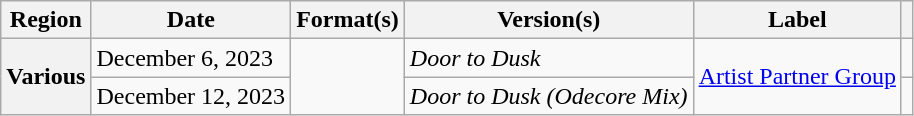<table class="wikitable plainrowheaders">
<tr>
<th scope="col">Region</th>
<th scope="col">Date</th>
<th scope="col">Format(s)</th>
<th scope="col">Version(s)</th>
<th scope="col">Label</th>
<th scope="col"></th>
</tr>
<tr>
<th scope="row" rowspan="2">Various</th>
<td>December 6, 2023</td>
<td rowspan="2"></td>
<td><em>Door to Dusk</em></td>
<td rowspan="2"><a href='#'>Artist Partner Group</a></td>
<td style="text-align:center;"></td>
</tr>
<tr>
<td>December 12, 2023</td>
<td><em>Door to Dusk (Odecore Mix)</em></td>
<td style="text-align:center;"></td>
</tr>
</table>
